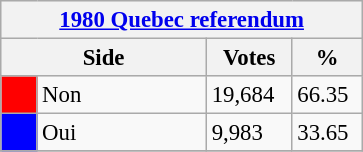<table class="wikitable" style="font-size: 95%; clear:both">
<tr style="background-color:#E9E9E9">
<th colspan=4><a href='#'>1980 Quebec referendum</a></th>
</tr>
<tr style="background-color:#E9E9E9">
<th colspan=2 style="width: 130px">Side</th>
<th style="width: 50px">Votes</th>
<th style="width: 40px">%</th>
</tr>
<tr>
<td bgcolor="red"></td>
<td>Non</td>
<td>19,684</td>
<td>66.35</td>
</tr>
<tr>
<td bgcolor="blue"></td>
<td>Oui</td>
<td>9,983</td>
<td>33.65</td>
</tr>
<tr>
</tr>
</table>
